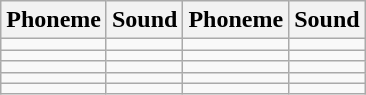<table class="wikitable">
<tr>
<th>Phoneme</th>
<th>Sound</th>
<th>Phoneme</th>
<th>Sound</th>
</tr>
<tr>
<td></td>
<td></td>
<td></td>
<td></td>
</tr>
<tr>
<td></td>
<td></td>
<td></td>
<td></td>
</tr>
<tr>
<td></td>
<td></td>
<td></td>
<td></td>
</tr>
<tr>
<td></td>
<td></td>
<td></td>
<td></td>
</tr>
<tr>
<td></td>
<td></td>
<td></td>
<td></td>
</tr>
</table>
